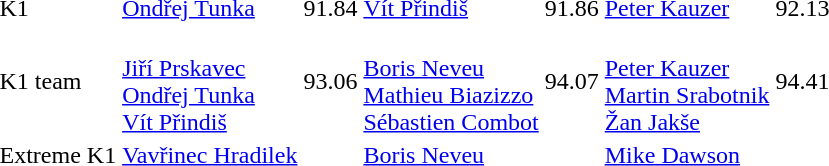<table>
<tr>
<td>K1</td>
<td><a href='#'>Ondřej Tunka</a><br></td>
<td>91.84</td>
<td><a href='#'>Vít Přindiš</a><br></td>
<td>91.86</td>
<td><a href='#'>Peter Kauzer</a><br></td>
<td>92.13</td>
</tr>
<tr>
<td>K1 team</td>
<td><br><a href='#'>Jiří Prskavec</a><br><a href='#'>Ondřej Tunka</a><br><a href='#'>Vít Přindiš</a></td>
<td>93.06</td>
<td><br><a href='#'>Boris Neveu</a><br><a href='#'>Mathieu Biazizzo</a><br><a href='#'>Sébastien Combot</a></td>
<td>94.07</td>
<td><br><a href='#'>Peter Kauzer</a><br><a href='#'>Martin Srabotnik</a><br><a href='#'>Žan Jakše</a></td>
<td>94.41</td>
</tr>
<tr>
<td>Extreme K1</td>
<td><a href='#'>Vavřinec Hradilek</a><br></td>
<td></td>
<td><a href='#'>Boris Neveu</a><br></td>
<td></td>
<td><a href='#'>Mike Dawson</a><br></td>
<td></td>
</tr>
</table>
